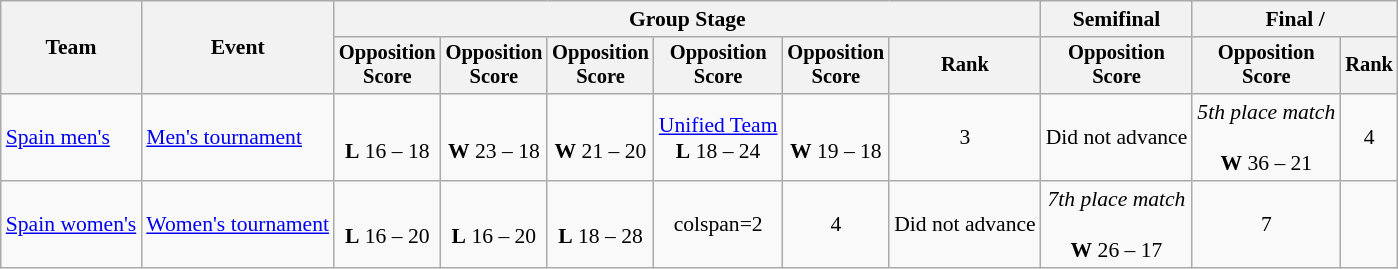<table class="wikitable" style="font-size:90%">
<tr>
<th rowspan=2>Team</th>
<th rowspan=2>Event</th>
<th colspan=6>Group Stage</th>
<th>Semifinal</th>
<th colspan=2>Final / </th>
</tr>
<tr style="font-size:95%">
<th>Opposition<br>Score</th>
<th>Opposition<br>Score</th>
<th>Opposition<br>Score</th>
<th>Opposition<br>Score</th>
<th>Opposition<br>Score</th>
<th>Rank</th>
<th>Opposition<br>Score</th>
<th>Opposition<br>Score</th>
<th>Rank</th>
</tr>
<tr align=center>
<td align=left><a href='#'>Spain men's</a></td>
<td align=left><a href='#'>Men's tournament</a></td>
<td><br><strong>L</strong> 16 – 18</td>
<td><br><strong>W</strong> 23 – 18</td>
<td><br><strong>W</strong> 21 – 20</td>
<td><a href='#'>Unified Team</a><br><strong>L</strong> 18 – 24</td>
<td><br><strong>W</strong> 19 – 18</td>
<td>3</td>
<td>Did not advance</td>
<td><em>5th place match</em><br><br><strong>W</strong> 36 – 21</td>
<td>4</td>
</tr>
<tr align=center>
<td align=left><a href='#'>Spain women's</a></td>
<td align=left><a href='#'>Women's tournament</a></td>
<td><br><strong>L</strong> 16 – 20</td>
<td><br><strong>L</strong> 16 – 20</td>
<td><br><strong>L</strong> 18 – 28</td>
<td>colspan=2 </td>
<td>4</td>
<td>Did not advance</td>
<td><em>7th place match</em><br><br><strong>W</strong> 26 – 17</td>
<td>7</td>
</tr>
</table>
